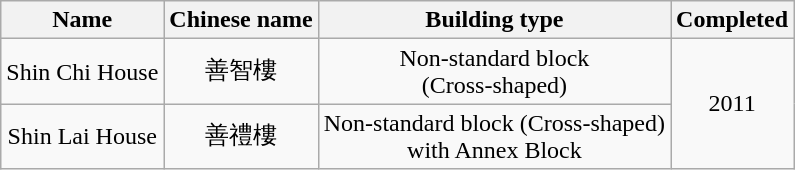<table class="wikitable" style="text-align: center">
<tr>
<th>Name</th>
<th>Chinese name</th>
<th>Building type</th>
<th>Completed</th>
</tr>
<tr>
<td>Shin Chi House</td>
<td>善智樓</td>
<td>Non-standard block<br>(Cross-shaped)</td>
<td rowspan="2">2011</td>
</tr>
<tr>
<td>Shin Lai House</td>
<td>善禮樓</td>
<td>Non-standard block (Cross-shaped)<br>with Annex Block</td>
</tr>
</table>
